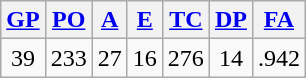<table class="wikitable">
<tr>
<th><a href='#'>GP</a></th>
<th><a href='#'>PO</a></th>
<th><a href='#'>A</a></th>
<th><a href='#'>E</a></th>
<th><a href='#'>TC</a></th>
<th><a href='#'>DP</a></th>
<th><a href='#'>FA</a></th>
</tr>
<tr align=center>
<td>39</td>
<td>233</td>
<td>27</td>
<td>16</td>
<td>276</td>
<td>14</td>
<td>.942</td>
</tr>
</table>
